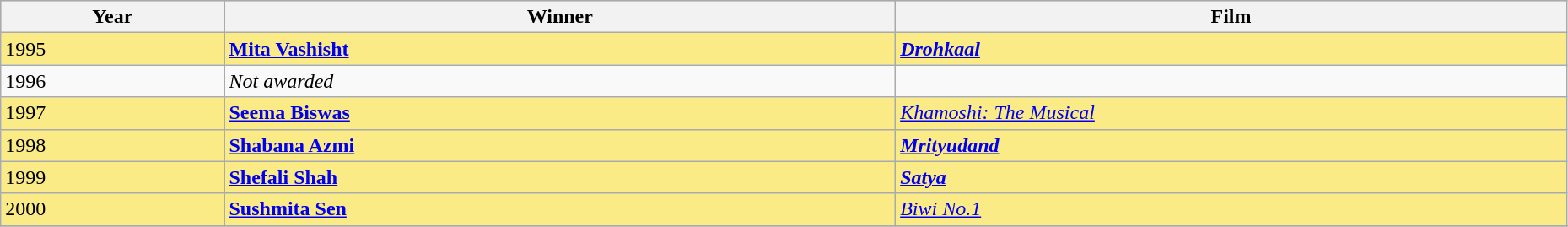<table class="wikitable" style="width:98%;">
<tr style="background:#bebebe;">
<th style="width:10%;">Year</th>
<th style="width:30%;">Winner</th>
<th style="width:30%;">Film</th>
</tr>
<tr bgcolor=#FAEB86>
<td>1995</td>
<td><strong><a href='#'>Mita Vashisht</a></strong></td>
<td><strong><em><a href='#'>Drohkaal</a></em></strong></td>
</tr>
<tr>
<td>1996</td>
<td><em>Not awarded</em></td>
<td></td>
</tr>
<tr bgcolor=#FAEB86>
<td>1997</td>
<td><strong><a href='#'>Seema Biswas</a></strong></td>
<td><em><a href='#'>Khamoshi: The Musical</a></em></td>
</tr>
<tr bgcolor=#FAEB86>
<td>1998</td>
<td><strong><a href='#'>Shabana Azmi</a></strong></td>
<td><strong><em><a href='#'>Mrityudand</a></em></strong></td>
</tr>
<tr bgcolor=#FAEB86>
<td>1999</td>
<td><strong><a href='#'>Shefali Shah</a></strong></td>
<td><em><a href='#'><strong>Satya</strong></a></em></td>
</tr>
<tr bgcolor=#FAEB86>
<td>2000</td>
<td><strong><a href='#'>Sushmita Sen</a></strong></td>
<td><em><a href='#'>Biwi No.1</a></em></td>
</tr>
<tr bgcolor=#FAEB86>
</tr>
<tr>
</tr>
</table>
